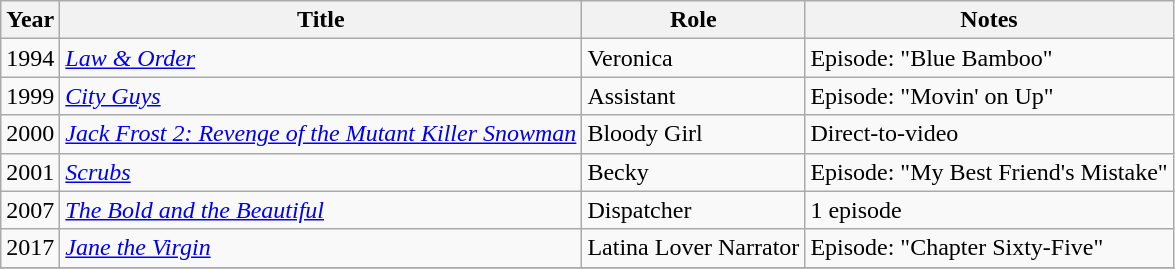<table class="wikitable sortable">
<tr>
<th>Year</th>
<th>Title</th>
<th>Role</th>
<th>Notes</th>
</tr>
<tr>
<td>1994</td>
<td><em><a href='#'>Law & Order</a></em></td>
<td>Veronica</td>
<td>Episode: "Blue Bamboo"</td>
</tr>
<tr>
<td>1999</td>
<td><em><a href='#'>City Guys</a></em></td>
<td>Assistant</td>
<td>Episode: "Movin' on Up"</td>
</tr>
<tr>
<td>2000</td>
<td><em><a href='#'>Jack Frost 2: Revenge of the Mutant Killer Snowman</a></em></td>
<td>Bloody Girl</td>
<td>Direct-to-video</td>
</tr>
<tr>
<td>2001</td>
<td><em><a href='#'>Scrubs</a></em></td>
<td>Becky</td>
<td>Episode: "My Best Friend's Mistake"</td>
</tr>
<tr>
<td>2007</td>
<td><em><a href='#'>The Bold and the Beautiful</a></em></td>
<td>Dispatcher</td>
<td>1 episode</td>
</tr>
<tr>
<td>2017</td>
<td><em><a href='#'>Jane the Virgin</a></em></td>
<td>Latina Lover Narrator</td>
<td>Episode: "Chapter Sixty-Five"</td>
</tr>
<tr>
</tr>
</table>
